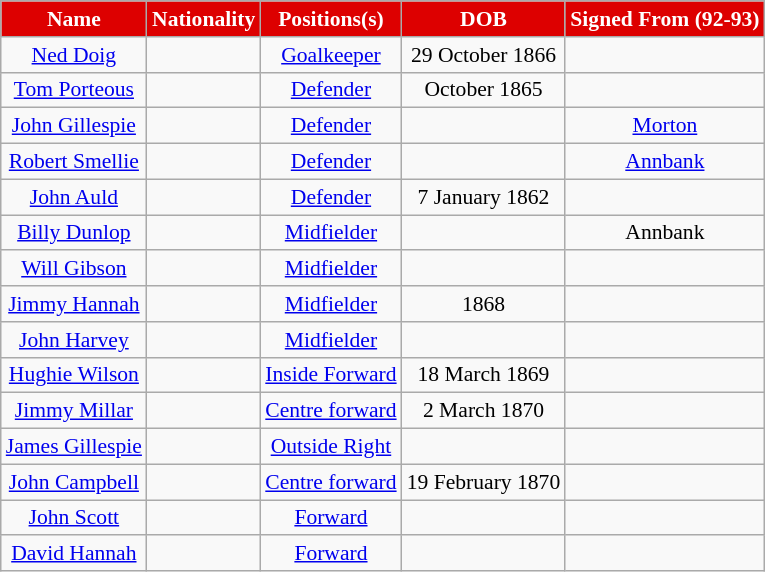<table class="wikitable" style="text-align:center; font-size:90%;">
<tr>
<th style="background:#DD0000; color:white; text-align:center;">Name</th>
<th style="background:#DD0000; color:white; text-align:center;">Nationality</th>
<th style="background:#DD0000; color:white; text-align:center;">Positions(s)</th>
<th style="background:#DD0000; color:white; text-align:center;">DOB</th>
<th style="background:#DD0000; color:white; text-align:center;">Signed From (92-93)</th>
</tr>
<tr>
<td><a href='#'>Ned Doig</a></td>
<td></td>
<td><a href='#'>Goalkeeper</a></td>
<td>29 October 1866</td>
<td></td>
</tr>
<tr>
<td><a href='#'>Tom Porteous</a></td>
<td></td>
<td><a href='#'>Defender</a></td>
<td>October 1865</td>
<td></td>
</tr>
<tr>
<td><a href='#'>John Gillespie</a></td>
<td></td>
<td><a href='#'>Defender</a></td>
<td></td>
<td><a href='#'>Morton</a> </td>
</tr>
<tr>
<td><a href='#'>Robert Smellie</a></td>
<td></td>
<td><a href='#'>Defender</a></td>
<td></td>
<td><a href='#'>Annbank</a> </td>
</tr>
<tr>
<td><a href='#'>John Auld</a></td>
<td></td>
<td><a href='#'>Defender</a></td>
<td>7 January 1862</td>
<td></td>
</tr>
<tr>
<td><a href='#'>Billy Dunlop</a></td>
<td></td>
<td><a href='#'>Midfielder</a></td>
<td></td>
<td>Annbank </td>
</tr>
<tr>
<td><a href='#'>Will Gibson</a></td>
<td></td>
<td><a href='#'>Midfielder</a></td>
<td></td>
<td></td>
</tr>
<tr>
<td><a href='#'>Jimmy Hannah</a></td>
<td></td>
<td><a href='#'>Midfielder</a></td>
<td>1868</td>
<td></td>
</tr>
<tr>
<td><a href='#'>John Harvey</a></td>
<td></td>
<td><a href='#'>Midfielder</a></td>
<td></td>
<td></td>
</tr>
<tr>
<td><a href='#'>Hughie Wilson</a></td>
<td></td>
<td><a href='#'>Inside Forward</a></td>
<td>18 March 1869</td>
<td></td>
</tr>
<tr>
<td><a href='#'>Jimmy Millar</a></td>
<td></td>
<td><a href='#'>Centre forward</a></td>
<td>2 March 1870</td>
<td></td>
</tr>
<tr>
<td><a href='#'>James Gillespie</a></td>
<td></td>
<td><a href='#'>Outside Right</a></td>
<td></td>
<td></td>
</tr>
<tr>
<td><a href='#'>John Campbell</a></td>
<td></td>
<td><a href='#'>Centre forward</a></td>
<td>19 February 1870</td>
<td></td>
</tr>
<tr>
<td><a href='#'>John Scott</a></td>
<td></td>
<td><a href='#'>Forward</a></td>
<td></td>
<td></td>
</tr>
<tr>
<td><a href='#'>David Hannah</a></td>
<td></td>
<td><a href='#'>Forward</a></td>
<td></td>
<td></td>
</tr>
</table>
